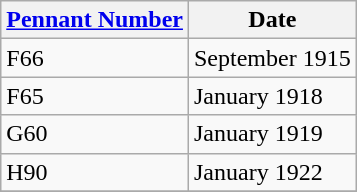<table class="wikitable" style="text-align:left">
<tr>
<th><a href='#'>Pennant Number</a></th>
<th>Date</th>
</tr>
<tr>
<td>F66</td>
<td>September 1915</td>
</tr>
<tr>
<td>F65</td>
<td>January 1918</td>
</tr>
<tr>
<td>G60</td>
<td>January 1919</td>
</tr>
<tr>
<td>H90</td>
<td>January 1922</td>
</tr>
<tr>
</tr>
</table>
